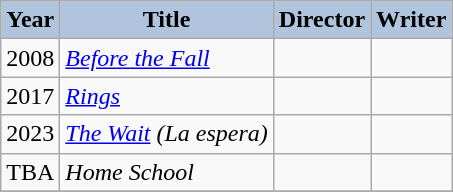<table class="wikitable" ;>
<tr style="text-align:center;">
<th style="background:#B0C4DE;">Year</th>
<th style="background:#B0C4DE;">Title</th>
<th style="background:#B0C4DE;">Director</th>
<th style="background:#B0C4DE;">Writer</th>
</tr>
<tr>
<td>2008</td>
<td><em><a href='#'>Before the Fall</a></em></td>
<td></td>
<td></td>
</tr>
<tr>
<td>2017</td>
<td><em><a href='#'>Rings</a></em></td>
<td></td>
<td></td>
</tr>
<tr>
<td>2023</td>
<td><em><a href='#'>The Wait</a> (La espera)</em></td>
<td></td>
<td></td>
</tr>
<tr>
<td>TBA</td>
<td><em>Home School</em></td>
<td></td>
<td></td>
</tr>
<tr>
</tr>
</table>
